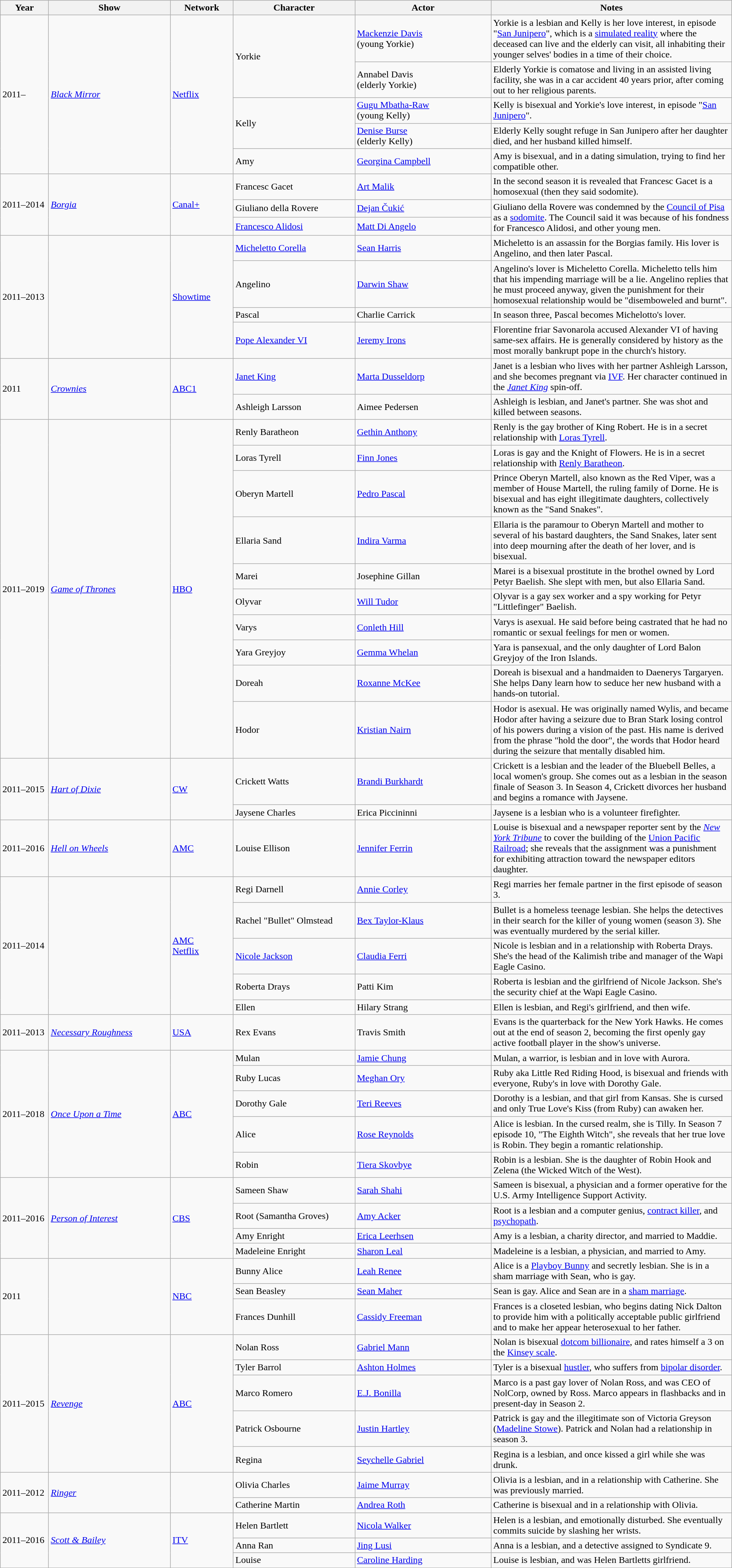<table class="sortable wikitable" style="margins:auto; width=100%;">
<tr>
<th style="width:75px;">Year</th>
<th style="width:200px;">Show</th>
<th style="width:100px;">Network</th>
<th style="width:200px;">Character</th>
<th style="width:225px;">Actor</th>
<th>Notes</th>
</tr>
<tr>
<td rowspan="5">2011–</td>
<td rowspan="5"><em><a href='#'>Black Mirror</a></em></td>
<td rowspan="5"><a href='#'>Netflix</a></td>
<td rowspan="2">Yorkie</td>
<td><a href='#'>Mackenzie Davis</a> <br> (young Yorkie)</td>
<td>Yorkie is a lesbian and Kelly is her love interest, in episode "<a href='#'>San Junipero</a>", which is a <a href='#'>simulated reality</a> where the deceased can live and the elderly can visit, all inhabiting their younger selves' bodies in a time of their choice.</td>
</tr>
<tr>
<td>Annabel Davis<br> (elderly Yorkie)</td>
<td>Elderly Yorkie is comatose and living in an assisted living facility, she was in a car accident 40 years prior, after coming out to her religious parents.</td>
</tr>
<tr>
<td rowspan="2">Kelly</td>
<td><a href='#'>Gugu Mbatha-Raw</a><br> (young Kelly)</td>
<td>Kelly is bisexual and Yorkie's love interest, in episode "<a href='#'>San Junipero</a>".</td>
</tr>
<tr>
<td><a href='#'>Denise Burse</a><br> (elderly Kelly)</td>
<td>Elderly Kelly sought refuge in San Junipero after her daughter died, and her husband killed himself.</td>
</tr>
<tr>
<td>Amy</td>
<td><a href='#'>Georgina Campbell</a></td>
<td>Amy is bisexual, and in a dating simulation, trying to find her compatible other.</td>
</tr>
<tr>
<td rowspan="3">2011–2014</td>
<td rowspan="3"><em><a href='#'>Borgia</a></em></td>
<td rowspan="3"><a href='#'>Canal+</a></td>
<td>Francesc Gacet</td>
<td><a href='#'>Art Malik</a></td>
<td>In the second season it is revealed that Francesc Gacet is a homosexual (then they said sodomite).</td>
</tr>
<tr>
<td>Giuliano della Rovere</td>
<td><a href='#'>Dejan Čukić</a></td>
<td rowspan="2">Giuliano della Rovere was condemned by the <a href='#'>Council of Pisa</a> as a <a href='#'>sodomite</a>. The Council said it was because of his fondness for Francesco Alidosi, and other young men.</td>
</tr>
<tr>
<td><a href='#'>Francesco Alidosi</a></td>
<td><a href='#'>Matt Di Angelo</a></td>
</tr>
<tr>
<td rowspan="4">2011–2013</td>
<td rowspan="4"><em></em></td>
<td rowspan="4"><a href='#'>Showtime</a></td>
<td><a href='#'>Micheletto Corella</a></td>
<td><a href='#'>Sean Harris</a></td>
<td>Micheletto is an assassin for the Borgias family. His lover is Angelino, and then later Pascal.</td>
</tr>
<tr>
<td>Angelino</td>
<td><a href='#'>Darwin Shaw</a></td>
<td>Angelino's lover is Micheletto Corella. Micheletto tells him that his impending marriage will be a lie. Angelino replies that he must proceed anyway, given the punishment for their homosexual relationship would be "disemboweled and burnt".</td>
</tr>
<tr>
<td>Pascal</td>
<td>Charlie Carrick</td>
<td>In season three, Pascal becomes Michelotto's lover.</td>
</tr>
<tr>
<td><a href='#'>Pope Alexander VI</a></td>
<td><a href='#'>Jeremy Irons</a></td>
<td>Florentine friar Savonarola accused Alexander VI of having same-sex affairs. He is generally considered by history as the most morally bankrupt pope in the church's history.</td>
</tr>
<tr>
<td rowspan="2">2011</td>
<td rowspan="2"><em><a href='#'>Crownies</a></em></td>
<td rowspan="2"><a href='#'>ABC1</a></td>
<td><a href='#'>Janet King</a></td>
<td><a href='#'>Marta Dusseldorp</a></td>
<td>Janet is a lesbian who lives with her partner Ashleigh Larsson, and she becomes pregnant via <a href='#'>IVF</a>. Her character continued in the <em><a href='#'>Janet King</a></em> spin-off.</td>
</tr>
<tr>
<td>Ashleigh Larsson</td>
<td>Aimee Pedersen</td>
<td>Ashleigh is lesbian, and Janet's partner. She was shot and killed between seasons.</td>
</tr>
<tr>
<td rowspan="10">2011–2019</td>
<td rowspan="10"><em><a href='#'>Game of Thrones</a></em></td>
<td rowspan="10"><a href='#'>HBO</a></td>
<td>Renly Baratheon</td>
<td><a href='#'>Gethin Anthony</a></td>
<td>Renly is the gay brother of King Robert. He is in a secret relationship with <a href='#'>Loras Tyrell</a>.</td>
</tr>
<tr>
<td>Loras Tyrell</td>
<td><a href='#'>Finn Jones</a></td>
<td>Loras is gay and the Knight of Flowers. He is in a secret relationship with <a href='#'>Renly Baratheon</a>.</td>
</tr>
<tr>
<td>Oberyn Martell</td>
<td><a href='#'>Pedro Pascal</a></td>
<td>Prince Oberyn Martell, also known as the Red Viper, was a member of House Martell, the ruling family of Dorne. He is bisexual and has eight illegitimate daughters, collectively known as the "Sand Snakes".</td>
</tr>
<tr>
<td>Ellaria Sand</td>
<td><a href='#'>Indira Varma</a></td>
<td>Ellaria is the paramour to Oberyn Martell and mother to several of his bastard daughters, the Sand Snakes, later sent into deep mourning after the death of her lover, and is bisexual.</td>
</tr>
<tr>
<td>Marei</td>
<td>Josephine Gillan</td>
<td>Marei is a bisexual prostitute in the brothel owned by Lord Petyr Baelish. She slept with men, but also Ellaria Sand.</td>
</tr>
<tr>
<td>Olyvar</td>
<td><a href='#'>Will Tudor</a></td>
<td>Olyvar is a gay sex worker and a spy working for Petyr "Littlefinger" Baelish.</td>
</tr>
<tr>
<td>Varys</td>
<td><a href='#'>Conleth Hill</a></td>
<td>Varys is asexual. He said before being castrated that he had no romantic or sexual feelings for men or women.</td>
</tr>
<tr>
<td>Yara Greyjoy</td>
<td><a href='#'>Gemma Whelan</a></td>
<td>Yara is pansexual, and the only daughter of Lord Balon Greyjoy of the Iron Islands.</td>
</tr>
<tr>
<td>Doreah</td>
<td><a href='#'>Roxanne McKee</a></td>
<td>Doreah is bisexual and a handmaiden to Daenerys Targaryen. She helps Dany learn how to seduce her new husband with a hands-on tutorial.</td>
</tr>
<tr>
<td>Hodor</td>
<td><a href='#'>Kristian Nairn</a></td>
<td>Hodor is asexual. He was originally named Wylis, and became Hodor after having a seizure due to Bran Stark losing control of his powers during a vision of the past. His name is derived from the phrase "hold the door", the words that Hodor heard during the seizure that mentally disabled him.</td>
</tr>
<tr>
<td rowspan="2">2011–2015</td>
<td rowspan="2"><em><a href='#'>Hart of Dixie</a></em></td>
<td rowspan="2"><a href='#'>CW</a></td>
<td>Crickett Watts</td>
<td><a href='#'>Brandi Burkhardt</a></td>
<td>Crickett is a lesbian and the leader of the Bluebell Belles, a local women's group. She comes out as a lesbian in the season finale of Season 3. In Season 4, Crickett divorces her husband and begins a romance with Jaysene.</td>
</tr>
<tr>
<td>Jaysene Charles</td>
<td>Erica Piccininni</td>
<td>Jaysene is a lesbian who is a volunteer firefighter.</td>
</tr>
<tr>
<td>2011–2016</td>
<td><em><a href='#'>Hell on Wheels</a></em></td>
<td><a href='#'>AMC</a></td>
<td>Louise Ellison</td>
<td><a href='#'>Jennifer Ferrin</a></td>
<td>Louise is bisexual and a newspaper reporter sent by the <em><a href='#'>New York Tribune</a></em> to cover the building of the <a href='#'>Union Pacific Railroad</a>; she reveals that the assignment was a punishment for exhibiting attraction toward the newspaper editors daughter.</td>
</tr>
<tr>
<td rowspan="5">2011–2014</td>
<td rowspan="5"><em></em></td>
<td rowspan="5"><a href='#'>AMC</a> <br> <a href='#'>Netflix</a></td>
<td>Regi Darnell</td>
<td><a href='#'>Annie Corley</a></td>
<td>Regi marries her female partner in the first episode of season 3.</td>
</tr>
<tr>
<td>Rachel "Bullet" Olmstead</td>
<td><a href='#'>Bex Taylor-Klaus</a></td>
<td>Bullet is a homeless teenage lesbian. She helps the detectives in their search for the killer of young women (season 3). She was eventually murdered by the serial killer.</td>
</tr>
<tr>
<td><a href='#'>Nicole Jackson</a></td>
<td><a href='#'>Claudia Ferri</a></td>
<td>Nicole is lesbian and in a relationship with Roberta Drays. She's the head of the Kalimish tribe and manager of the Wapi Eagle Casino.</td>
</tr>
<tr>
<td>Roberta Drays</td>
<td>Patti Kim</td>
<td>Roberta is lesbian and the girlfriend of Nicole Jackson. She's the security chief at the Wapi Eagle Casino.</td>
</tr>
<tr>
<td>Ellen</td>
<td>Hilary Strang</td>
<td>Ellen is lesbian, and Regi's girlfriend, and then wife.</td>
</tr>
<tr>
<td>2011–2013</td>
<td><em><a href='#'>Necessary Roughness</a></em></td>
<td><a href='#'>USA</a></td>
<td>Rex Evans</td>
<td>Travis Smith</td>
<td>Evans is the quarterback for the New York Hawks. He comes out at the end of season 2, becoming the first openly gay active football player in the show's universe.</td>
</tr>
<tr>
<td rowspan="5">2011–2018</td>
<td rowspan="5"><em><a href='#'>Once Upon a Time</a></em></td>
<td rowspan="5"><a href='#'>ABC</a></td>
<td>Mulan</td>
<td><a href='#'>Jamie Chung</a></td>
<td>Mulan, a warrior, is lesbian and in love with Aurora.</td>
</tr>
<tr>
<td>Ruby Lucas</td>
<td><a href='#'>Meghan Ory</a></td>
<td>Ruby aka Little Red Riding Hood, is bisexual and friends with everyone, Ruby's in love with Dorothy Gale.</td>
</tr>
<tr>
<td>Dorothy Gale</td>
<td><a href='#'>Teri Reeves</a></td>
<td>Dorothy is a lesbian, and that girl from Kansas. She is cursed and only True Love's Kiss (from Ruby) can awaken her.</td>
</tr>
<tr>
<td>Alice</td>
<td><a href='#'>Rose Reynolds</a></td>
<td>Alice is lesbian. In the cursed realm, she is Tilly. In Season 7 episode 10, "The Eighth Witch", she reveals that her true love is Robin. They begin a romantic relationship.</td>
</tr>
<tr>
<td>Robin</td>
<td><a href='#'>Tiera Skovbye</a></td>
<td>Robin is a lesbian. She is the daughter of Robin Hook and Zelena (the Wicked Witch of the West).</td>
</tr>
<tr>
<td rowspan="4">2011–2016</td>
<td rowspan="4"><em><a href='#'>Person of Interest</a></em></td>
<td rowspan="4"><a href='#'>CBS</a></td>
<td>Sameen Shaw</td>
<td><a href='#'>Sarah Shahi</a></td>
<td>Sameen is bisexual, a physician and a former operative for the U.S. Army Intelligence Support Activity.</td>
</tr>
<tr>
<td>Root (Samantha Groves)</td>
<td><a href='#'>Amy Acker</a></td>
<td>Root is a lesbian and a computer genius, <a href='#'>contract killer</a>, and <a href='#'>psychopath</a>.</td>
</tr>
<tr>
<td>Amy Enright</td>
<td><a href='#'>Erica Leerhsen</a></td>
<td>Amy is a lesbian, a charity director, and married to Maddie.</td>
</tr>
<tr>
<td>Madeleine Enright</td>
<td><a href='#'>Sharon Leal</a></td>
<td>Madeleine is a lesbian, a physician, and married to Amy.</td>
</tr>
<tr>
<td rowspan="3">2011</td>
<td rowspan="3"><em></em></td>
<td rowspan="3"><a href='#'>NBC</a></td>
<td>Bunny Alice</td>
<td><a href='#'>Leah Renee</a></td>
<td>Alice is a <a href='#'>Playboy Bunny</a> and secretly lesbian. She is in a sham marriage with Sean, who is gay.</td>
</tr>
<tr>
<td>Sean Beasley</td>
<td><a href='#'>Sean Maher</a></td>
<td>Sean is gay. Alice and Sean are in a <a href='#'>sham marriage</a>.</td>
</tr>
<tr>
<td>Frances Dunhill</td>
<td><a href='#'>Cassidy Freeman</a></td>
<td>Frances is a closeted lesbian, who begins dating Nick Dalton to provide him with a politically acceptable public girlfriend and to make her appear heterosexual to her father.</td>
</tr>
<tr>
<td rowspan="5">2011–2015</td>
<td rowspan="5"><em><a href='#'>Revenge</a></em></td>
<td rowspan="5"><a href='#'>ABC</a></td>
<td>Nolan Ross</td>
<td><a href='#'>Gabriel Mann</a></td>
<td>Nolan is bisexual <a href='#'>dotcom billionaire</a>, and rates himself a 3 on the <a href='#'>Kinsey scale</a>.</td>
</tr>
<tr>
<td>Tyler Barrol</td>
<td><a href='#'>Ashton Holmes</a></td>
<td>Tyler is a bisexual <a href='#'>hustler</a>, who suffers from <a href='#'>bipolar disorder</a>.</td>
</tr>
<tr>
<td>Marco Romero</td>
<td><a href='#'>E.J. Bonilla</a></td>
<td>Marco is a past gay lover of Nolan Ross, and was CEO of NolCorp, owned by Ross. Marco appears in flashbacks and in present-day in Season 2.</td>
</tr>
<tr>
<td>Patrick Osbourne</td>
<td><a href='#'>Justin Hartley</a></td>
<td>Patrick is gay and the illegitimate son of Victoria Greyson (<a href='#'>Madeline Stowe</a>). Patrick and Nolan had a relationship in season 3.</td>
</tr>
<tr>
<td>Regina</td>
<td><a href='#'>Seychelle Gabriel</a></td>
<td>Regina is a lesbian, and once kissed a girl while she was drunk.</td>
</tr>
<tr>
<td rowspan="2">2011–2012</td>
<td rowspan="2"><em><a href='#'>Ringer</a></em></td>
<td rowspan="2"></td>
<td>Olivia Charles</td>
<td><a href='#'>Jaime Murray</a></td>
<td>Olivia is a lesbian, and in a relationship with Catherine. She was previously married.</td>
</tr>
<tr>
<td>Catherine Martin</td>
<td><a href='#'>Andrea Roth</a></td>
<td>Catherine is bisexual and in a relationship with Olivia.</td>
</tr>
<tr>
<td rowspan="3">2011–2016</td>
<td rowspan="3"><em><a href='#'>Scott & Bailey</a></em></td>
<td rowspan="3"><a href='#'>ITV</a></td>
<td>Helen Bartlett</td>
<td><a href='#'>Nicola Walker</a></td>
<td>Helen is a lesbian, and emotionally disturbed. She eventually commits suicide by slashing her wrists.</td>
</tr>
<tr>
<td>Anna Ran</td>
<td><a href='#'>Jing Lusi</a></td>
<td>Anna is a lesbian, and a detective assigned to Syndicate 9.</td>
</tr>
<tr>
<td>Louise</td>
<td><a href='#'>Caroline Harding</a></td>
<td>Louise is lesbian, and was Helen Bartletts girlfriend.</td>
</tr>
<tr>
</tr>
</table>
